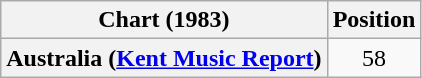<table class="wikitable sortable plainrowheaders" style="text-align:center">
<tr>
<th>Chart (1983)</th>
<th>Position</th>
</tr>
<tr>
<th scope="row">Australia (<a href='#'>Kent Music Report</a>)</th>
<td>58</td>
</tr>
</table>
